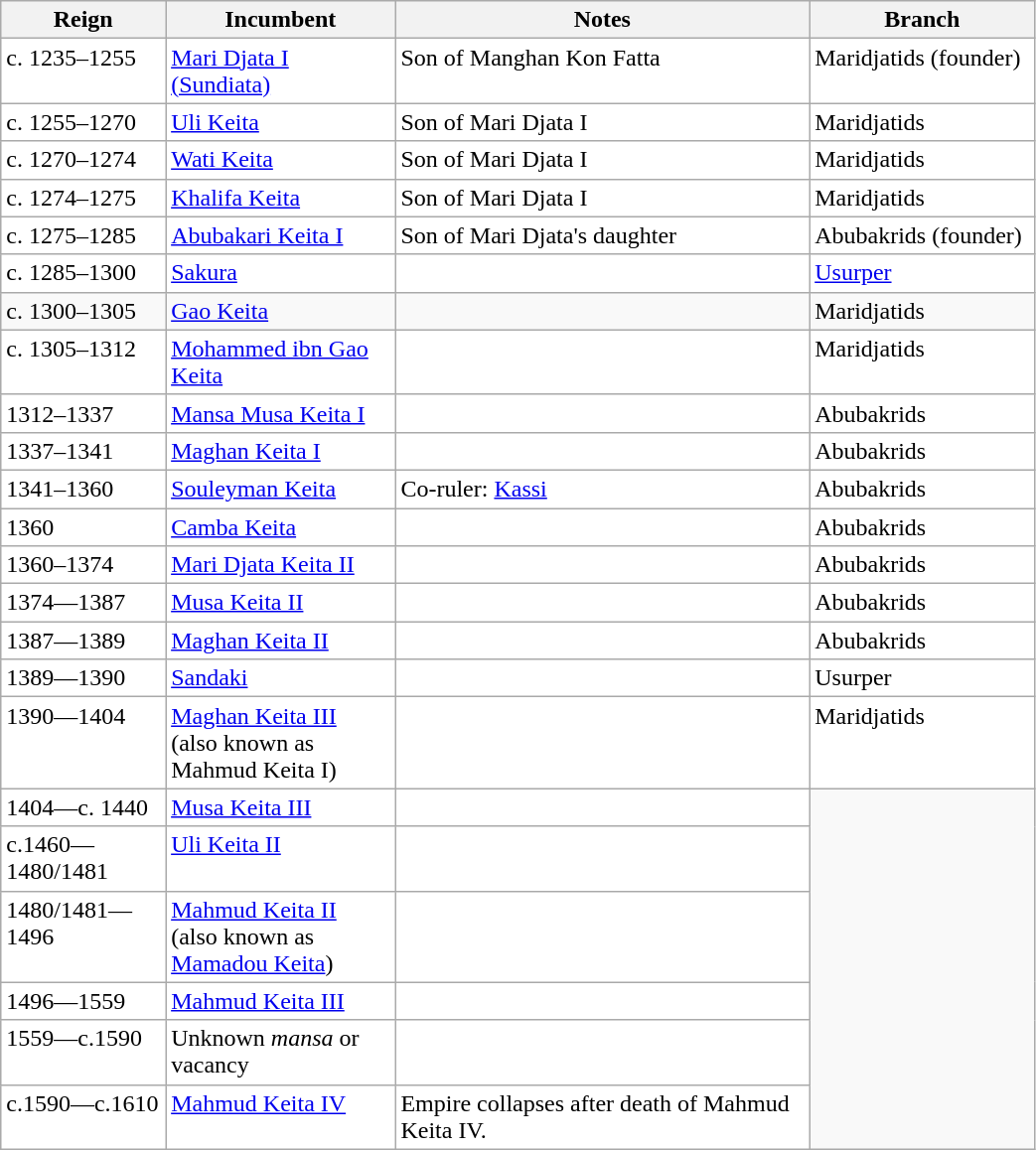<table class="wikitable" style="width: 55%">
<tr>
<th width="5%">Reign</th>
<th width="10%">Incumbent</th>
<th width="20%">Notes</th>
<th width="10%">Branch</th>
</tr>
<tr valign="top" bgcolor="#ffffff">
<td>c. 1235–1255</td>
<td><a href='#'>Mari Djata I (Sundiata)</a></td>
<td>Son of Manghan Kon Fatta</td>
<td>Maridjatids (founder)</td>
</tr>
<tr valign="top" bgcolor="#ffffff">
<td>c. 1255–1270</td>
<td><a href='#'>Uli Keita</a></td>
<td>Son of Mari Djata I</td>
<td>Maridjatids</td>
</tr>
<tr valign="top" bgcolor="#ffffff">
<td>c. 1270–1274</td>
<td><a href='#'>Wati Keita</a></td>
<td>Son of Mari Djata I</td>
<td>Maridjatids</td>
</tr>
<tr valign="top" bgcolor="#ffffff">
<td>c. 1274–1275</td>
<td><a href='#'>Khalifa Keita</a></td>
<td>Son of Mari Djata I</td>
<td>Maridjatids</td>
</tr>
<tr valign="top" bgcolor="#ffffff">
<td>c. 1275–1285</td>
<td><a href='#'>Abubakari Keita I</a></td>
<td>Son of Mari Djata's daughter</td>
<td>Abubakrids (founder)</td>
</tr>
<tr valign="top" bgcolor="#ffffff">
<td>c. 1285–1300</td>
<td><a href='#'>Sakura</a></td>
<td></td>
<td><a href='#'>Usurper</a></td>
</tr>
<tr>
<td>c. 1300–1305</td>
<td><a href='#'>Gao Keita</a></td>
<td></td>
<td>Maridjatids</td>
</tr>
<tr valign="top" bgcolor="#ffffff">
<td>c. 1305–1312</td>
<td><a href='#'>Mohammed ibn Gao Keita</a></td>
<td></td>
<td>Maridjatids</td>
</tr>
<tr valign="top" bgcolor="#ffffff">
<td>1312–1337</td>
<td><a href='#'>Mansa Musa Keita I</a></td>
<td></td>
<td>Abubakrids</td>
</tr>
<tr valign="top" bgcolor="#ffffff">
<td>1337–1341</td>
<td><a href='#'>Maghan Keita I</a></td>
<td></td>
<td>Abubakrids</td>
</tr>
<tr valign="top" bgcolor="#ffffff">
<td>1341–1360</td>
<td><a href='#'>Souleyman Keita</a></td>
<td>Co-ruler: <a href='#'>Kassi</a></td>
<td>Abubakrids</td>
</tr>
<tr valign="top" bgcolor="#ffffff">
<td>1360</td>
<td><a href='#'>Camba Keita</a></td>
<td></td>
<td>Abubakrids</td>
</tr>
<tr valign="top" bgcolor="#ffffff">
<td>1360–1374</td>
<td><a href='#'>Mari Djata Keita II</a></td>
<td></td>
<td>Abubakrids</td>
</tr>
<tr valign="top" bgcolor="#ffffff">
<td>1374—1387</td>
<td><a href='#'>Musa Keita II</a></td>
<td></td>
<td>Abubakrids</td>
</tr>
<tr valign="top" bgcolor="#ffffff">
<td>1387—1389</td>
<td><a href='#'>Maghan Keita II</a></td>
<td></td>
<td>Abubakrids</td>
</tr>
<tr valign="top" bgcolor="#ffffff">
<td>1389—1390</td>
<td><a href='#'>Sandaki</a></td>
<td></td>
<td>Usurper</td>
</tr>
<tr valign="top" bgcolor="#ffffff">
<td>1390—1404</td>
<td><a href='#'>Maghan Keita III</a><br>(also known as Mahmud Keita I)</td>
<td></td>
<td>Maridjatids</td>
</tr>
<tr valign="top" bgcolor="#ffffff">
<td>1404—c. 1440</td>
<td><a href='#'>Musa Keita III</a></td>
<td></td>
</tr>
<tr valign="top" bgcolor="#ffffff">
<td>c.1460—1480/1481</td>
<td><a href='#'>Uli Keita II</a></td>
<td></td>
</tr>
<tr valign="top" bgcolor="#ffffff">
<td>1480/1481—1496</td>
<td><a href='#'>Mahmud Keita II</a><br>(also known as <a href='#'>Mamadou Keita</a>)</td>
<td></td>
</tr>
<tr valign="top" bgcolor="#ffffff">
<td>1496—1559</td>
<td><a href='#'>Mahmud Keita III</a></td>
<td></td>
</tr>
<tr valign="top" bgcolor="#ffffff">
<td>1559—c.1590</td>
<td>Unknown <em>mansa</em> or vacancy</td>
<td></td>
</tr>
<tr valign="top" bgcolor="#ffffff">
<td>c.1590—c.1610</td>
<td><a href='#'>Mahmud Keita IV</a></td>
<td>Empire collapses after death of Mahmud Keita IV.</td>
</tr>
</table>
